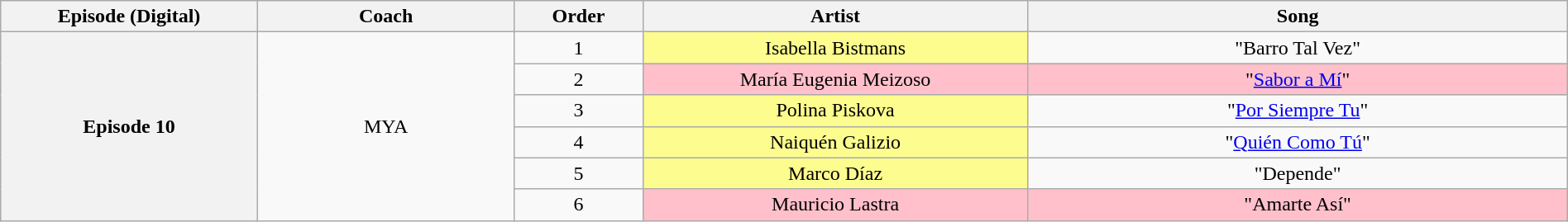<table class="wikitable" style="text-align:center; width:100%">
<tr>
<th style="width:10%">Episode (Digital)</th>
<th style="width:10%">Coach</th>
<th style="width:05%">Order</th>
<th style="width:15%">Artist</th>
<th style="width:21%">Song</th>
</tr>
<tr>
<th rowspan="6">Episode 10<br></th>
<td rowspan="6">MYA</td>
<td>1</td>
<td style="background:#fdfc8f">Isabella Bistmans</td>
<td>"Barro Tal Vez"</td>
</tr>
<tr>
<td>2</td>
<td style="background:pink">María Eugenia Meizoso</td>
<td style="background:pink">"<a href='#'>Sabor a Mí</a>"</td>
</tr>
<tr>
<td>3</td>
<td style="background:#fdfc8f">Polina Piskova</td>
<td>"<a href='#'>Por Siempre Tu</a>"</td>
</tr>
<tr>
<td>4</td>
<td style="background:#fdfc8f">Naiquén Galizio</td>
<td>"<a href='#'>Quién Como Tú</a>"</td>
</tr>
<tr>
<td>5</td>
<td style="background:#fdfc8f">Marco Díaz</td>
<td>"Depende"</td>
</tr>
<tr>
<td>6</td>
<td style="background:pink">Mauricio Lastra</td>
<td style="background:pink">"Amarte Así"</td>
</tr>
</table>
